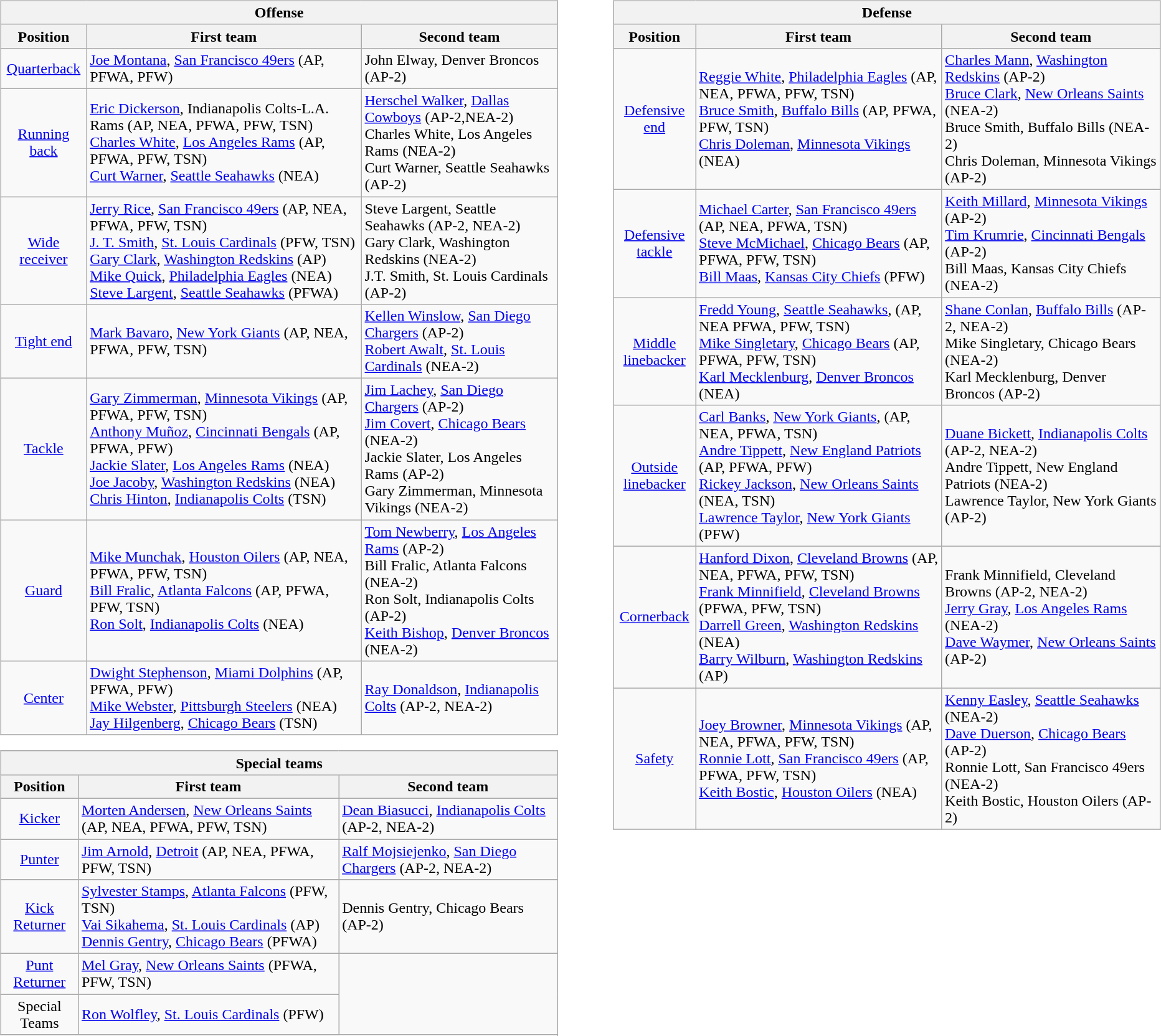<table border=0>
<tr valign="top">
<td><br><table class="wikitable">
<tr>
<th colspan=3>Offense</th>
</tr>
<tr>
<th>Position</th>
<th>First team</th>
<th>Second team</th>
</tr>
<tr>
<td align=center><a href='#'>Quarterback</a></td>
<td><a href='#'>Joe Montana</a>, <a href='#'>San Francisco 49ers</a> (AP, PFWA, PFW)</td>
<td>John Elway, Denver Broncos (AP-2)</td>
</tr>
<tr>
<td align=center><a href='#'>Running back</a></td>
<td><a href='#'>Eric Dickerson</a>, Indianapolis Colts-L.A. Rams (AP, NEA, PFWA, PFW, TSN) <br> <a href='#'>Charles White</a>, <a href='#'>Los Angeles Rams</a> (AP, PFWA, PFW, TSN)  <br> <a href='#'>Curt Warner</a>, <a href='#'>Seattle Seahawks</a> (NEA)</td>
<td><a href='#'>Herschel Walker</a>, <a href='#'>Dallas Cowboys</a> (AP-2,NEA-2) <br> Charles White, Los Angeles Rams (NEA-2)  <br> Curt Warner, Seattle Seahawks (AP-2)</td>
</tr>
<tr>
<td align=center><a href='#'>Wide receiver</a></td>
<td><a href='#'>Jerry Rice</a>, <a href='#'>San Francisco 49ers</a> (AP, NEA, PFWA, PFW, TSN)  <br> <a href='#'>J. T. Smith</a>, <a href='#'>St. Louis Cardinals</a> (PFW, TSN)<br> <a href='#'>Gary Clark</a>, <a href='#'>Washington Redskins</a> (AP) <br> <a href='#'>Mike Quick</a>, <a href='#'>Philadelphia Eagles</a> (NEA) <br> <a href='#'>Steve Largent</a>, <a href='#'>Seattle Seahawks</a> (PFWA)</td>
<td>Steve Largent, Seattle Seahawks (AP-2, NEA-2) <br> Gary Clark, Washington Redskins (NEA-2) <br> J.T. Smith, St. Louis Cardinals (AP-2)</td>
</tr>
<tr>
<td align=center><a href='#'>Tight end</a></td>
<td><a href='#'>Mark Bavaro</a>, <a href='#'>New York Giants</a> (AP, NEA, PFWA, PFW, TSN)</td>
<td><a href='#'>Kellen Winslow</a>, <a href='#'>San Diego Chargers</a> (AP-2) <br> <a href='#'>Robert Awalt</a>, <a href='#'>St. Louis Cardinals</a> (NEA-2)</td>
</tr>
<tr>
<td align=center><a href='#'>Tackle</a></td>
<td><a href='#'>Gary Zimmerman</a>, <a href='#'>Minnesota Vikings</a> (AP, PFWA, PFW, TSN)  <br> <a href='#'>Anthony Muñoz</a>, <a href='#'>Cincinnati Bengals</a> (AP, PFWA, PFW)<br><a href='#'>Jackie Slater</a>, <a href='#'>Los Angeles Rams</a> (NEA) <br><a href='#'>Joe Jacoby</a>, <a href='#'>Washington Redskins</a> (NEA) <br> <a href='#'>Chris Hinton</a>, <a href='#'>Indianapolis Colts</a> (TSN)</td>
<td><a href='#'>Jim Lachey</a>, <a href='#'>San Diego Chargers</a>  (AP-2)<br> <a href='#'>Jim Covert</a>, <a href='#'>Chicago Bears</a> (NEA-2)  <br>Jackie Slater, Los Angeles Rams (AP-2) <br> Gary Zimmerman, Minnesota Vikings (NEA-2)</td>
</tr>
<tr>
<td align=center><a href='#'>Guard</a></td>
<td><a href='#'>Mike Munchak</a>, <a href='#'>Houston Oilers</a> (AP, NEA, PFWA, PFW, TSN) <br> <a href='#'>Bill Fralic</a>, <a href='#'>Atlanta Falcons</a> (AP, PFWA, PFW, TSN)  <br> <a href='#'>Ron Solt</a>, <a href='#'>Indianapolis Colts</a> (NEA)</td>
<td><a href='#'>Tom Newberry</a>, <a href='#'>Los Angeles Rams</a> (AP-2) <br> Bill Fralic, Atlanta Falcons (NEA-2) <br> Ron Solt, Indianapolis Colts (AP-2) <br> <a href='#'>Keith Bishop</a>, <a href='#'>Denver Broncos</a> (NEA-2)</td>
</tr>
<tr>
<td align=center><a href='#'>Center</a></td>
<td><a href='#'>Dwight Stephenson</a>, <a href='#'>Miami Dolphins</a> (AP, PFWA, PFW) <br> <a href='#'>Mike Webster</a>, <a href='#'>Pittsburgh Steelers</a> (NEA) <br> <a href='#'>Jay Hilgenberg</a>, <a href='#'>Chicago Bears</a> (TSN)</td>
<td><a href='#'>Ray Donaldson</a>, <a href='#'>Indianapolis Colts</a> (AP-2, NEA-2)</td>
</tr>
<tr>
</tr>
</table>
<table class="wikitable">
<tr>
<th colspan=3>Special teams</th>
</tr>
<tr>
<th>Position</th>
<th>First team</th>
<th>Second team</th>
</tr>
<tr>
<td align=center><a href='#'>Kicker</a></td>
<td><a href='#'>Morten Andersen</a>, <a href='#'>New Orleans Saints</a> (AP, NEA, PFWA, PFW, TSN)</td>
<td><a href='#'>Dean Biasucci</a>, <a href='#'>Indianapolis Colts</a> (AP-2, NEA-2)</td>
</tr>
<tr>
<td align=center><a href='#'>Punter</a></td>
<td><a href='#'>Jim Arnold</a>, <a href='#'>Detroit</a> (AP, NEA, PFWA, PFW, TSN)</td>
<td><a href='#'>Ralf Mojsiejenko</a>, <a href='#'>San Diego Chargers</a> (AP-2, NEA-2)</td>
</tr>
<tr>
<td align=center><a href='#'>Kick Returner</a></td>
<td><a href='#'>Sylvester Stamps</a>, <a href='#'>Atlanta Falcons</a> (PFW, TSN)<br> <a href='#'>Vai Sikahema</a>, <a href='#'>St. Louis Cardinals</a> (AP) <br> <a href='#'>Dennis Gentry</a>, <a href='#'>Chicago Bears</a> (PFWA)</td>
<td>Dennis Gentry, Chicago Bears (AP-2)</td>
</tr>
<tr>
<td align=center><a href='#'>Punt Returner</a></td>
<td><a href='#'>Mel Gray</a>, <a href='#'>New Orleans Saints</a> (PFWA, PFW, TSN)</td>
</tr>
<tr>
<td align=center>Special Teams</td>
<td><a href='#'>Ron Wolfley</a>, <a href='#'>St. Louis Cardinals</a> (PFW)</td>
</tr>
<tr>
</tr>
</table>
</td>
<td style="padding-left:40px;"><br><table class="wikitable">
<tr>
<th colspan=3>Defense</th>
</tr>
<tr>
<th width=15%>Position</th>
<th width=45%>First team</th>
<th width=40%>Second team</th>
</tr>
<tr>
<td align=center><a href='#'>Defensive end</a></td>
<td><a href='#'>Reggie White</a>, <a href='#'>Philadelphia Eagles</a> (AP, NEA, PFWA, PFW, TSN) <br> <a href='#'>Bruce Smith</a>, <a href='#'>Buffalo Bills</a> (AP, PFWA, PFW, TSN) <br> <a href='#'>Chris Doleman</a>, <a href='#'>Minnesota Vikings</a> (NEA)</td>
<td><a href='#'>Charles Mann</a>, <a href='#'>Washington Redskins</a>  (AP-2) <br>   <a href='#'>Bruce Clark</a>, <a href='#'>New Orleans Saints</a> (NEA-2)   <br> Bruce Smith, Buffalo Bills (NEA-2) <br>  Chris Doleman, Minnesota Vikings (AP-2)</td>
</tr>
<tr>
<td align=center><a href='#'>Defensive tackle</a></td>
<td><a href='#'>Michael Carter</a>, <a href='#'>San Francisco 49ers</a> (AP, NEA, PFWA, TSN) <br> <a href='#'>Steve McMichael</a>, <a href='#'>Chicago Bears</a> (AP, PFWA, PFW, TSN)  <br> <a href='#'>Bill Maas</a>, <a href='#'>Kansas City Chiefs</a> (PFW)</td>
<td><a href='#'>Keith Millard</a>, <a href='#'>Minnesota Vikings</a> (AP-2) <br> <a href='#'>Tim Krumrie</a>, <a href='#'>Cincinnati Bengals</a> (AP-2) <br> Bill Maas, Kansas City Chiefs (NEA-2)</td>
</tr>
<tr>
<td align=center><a href='#'>Middle linebacker</a></td>
<td><a href='#'>Fredd Young</a>, <a href='#'>Seattle Seahawks</a>, (AP, NEA PFWA, PFW, TSN) <br><a href='#'>Mike Singletary</a>, <a href='#'>Chicago Bears</a> (AP, PFWA, PFW, TSN) <br> <a href='#'>Karl Mecklenburg</a>, <a href='#'>Denver Broncos</a> (NEA)</td>
<td><a href='#'>Shane Conlan</a>, <a href='#'>Buffalo Bills</a> (AP-2, NEA-2) <br>Mike Singletary, Chicago Bears (NEA-2) <br> Karl Mecklenburg, Denver Broncos (AP-2)</td>
</tr>
<tr>
<td align=center><a href='#'>Outside linebacker</a></td>
<td><a href='#'>Carl Banks</a>, <a href='#'>New York Giants</a>, (AP, NEA, PFWA, TSN) <br> <a href='#'>Andre Tippett</a>, <a href='#'>New England Patriots</a> (AP, PFWA, PFW) <br> <a href='#'>Rickey Jackson</a>, <a href='#'>New Orleans Saints</a> (NEA, TSN)<br> <a href='#'>Lawrence Taylor</a>, <a href='#'>New York Giants</a> (PFW)</td>
<td><a href='#'>Duane Bickett</a>, <a href='#'>Indianapolis Colts</a> (AP-2, NEA-2) <br> Andre Tippett, New England Patriots (NEA-2) <br> Lawrence Taylor, New York Giants (AP-2)</td>
</tr>
<tr>
<td align=center><a href='#'>Cornerback</a></td>
<td><a href='#'>Hanford Dixon</a>, <a href='#'>Cleveland Browns</a> (AP, NEA, PFWA, PFW, TSN)  <br> <a href='#'>Frank Minnifield</a>, <a href='#'>Cleveland Browns</a> (PFWA, PFW, TSN) <br> <a href='#'>Darrell Green</a>, <a href='#'>Washington Redskins</a> (NEA) <br> <a href='#'>Barry Wilburn</a>, <a href='#'>Washington Redskins</a> (AP)</td>
<td>Frank Minnifield, Cleveland Browns (AP-2, NEA-2)<br> <a href='#'>Jerry Gray</a>, <a href='#'>Los Angeles Rams</a> (NEA-2) <br> <a href='#'>Dave Waymer</a>, <a href='#'>New Orleans Saints</a> (AP-2)</td>
</tr>
<tr>
<td align=center><a href='#'>Safety</a></td>
<td><a href='#'>Joey Browner</a>, <a href='#'>Minnesota Vikings</a> (AP, NEA, PFWA, PFW, TSN) <br> <a href='#'>Ronnie Lott</a>, <a href='#'>San Francisco 49ers</a> (AP, PFWA, PFW, TSN)<br> <a href='#'>Keith Bostic</a>, <a href='#'>Houston Oilers</a> (NEA)</td>
<td><a href='#'>Kenny Easley</a>, <a href='#'>Seattle Seahawks</a> (NEA-2)<br> <a href='#'>Dave Duerson</a>, <a href='#'>Chicago Bears</a> (AP-2) <br> Ronnie Lott, San Francisco 49ers (NEA-2) <br>  Keith Bostic, Houston Oilers (AP-2)</td>
</tr>
<tr>
</tr>
</table>
</td>
</tr>
</table>
